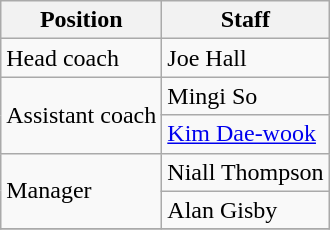<table class="wikitable">
<tr>
<th>Position</th>
<th>Staff</th>
</tr>
<tr>
<td>Head coach</td>
<td> Joe Hall</td>
</tr>
<tr>
<td rowspan=2>Assistant coach</td>
<td> Mingi So</td>
</tr>
<tr>
<td> <a href='#'>Kim Dae-wook</a></td>
</tr>
<tr>
<td rowspan=2>Manager</td>
<td> Niall Thompson</td>
</tr>
<tr>
<td> Alan Gisby</td>
</tr>
<tr>
</tr>
</table>
